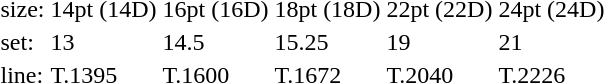<table style="margin-left:40px;">
<tr>
<td>size:</td>
<td>14pt (14D)</td>
<td>16pt (16D)</td>
<td>18pt (18D)</td>
<td>22pt (22D)</td>
<td>24pt (24D)</td>
</tr>
<tr>
<td>set:</td>
<td>13</td>
<td>14.5</td>
<td>15.25</td>
<td>19</td>
<td>21</td>
</tr>
<tr>
<td>line:</td>
<td>T.1395</td>
<td>T.1600</td>
<td>T.1672</td>
<td>T.2040</td>
<td>T.2226</td>
</tr>
</table>
